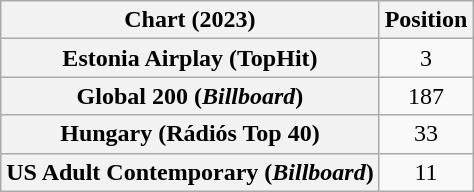<table class="wikitable sortable plainrowheaders" style="text-align:center">
<tr>
<th scope="col">Chart (2023)</th>
<th scope="col">Position</th>
</tr>
<tr>
<th scope="row">Estonia Airplay (TopHit)</th>
<td>3</td>
</tr>
<tr>
<th scope="row">Global 200 (<em>Billboard</em>)</th>
<td>187</td>
</tr>
<tr>
<th scope="row">Hungary (Rádiós Top 40)</th>
<td>33</td>
</tr>
<tr>
<th scope="row">US Adult Contemporary (<em>Billboard</em>)</th>
<td>11</td>
</tr>
</table>
